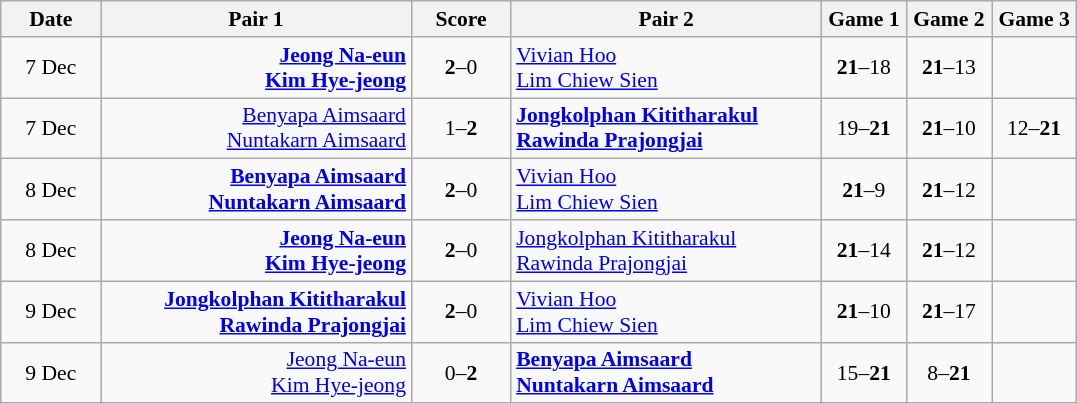<table class="wikitable" style="text-align: center; font-size:90%">
<tr>
<th width="60">Date</th>
<th align="right" width="200">Pair 1</th>
<th width="60">Score</th>
<th align="left"width="200">Pair 2</th>
<th width="50">Game 1</th>
<th width="50">Game 2</th>
<th width="50">Game 3</th>
</tr>
<tr>
<td>7 Dec</td>
<td align="right"><strong><a href='#'>Jeong Na-eun</a> <br><a href='#'>Kim Hye-jeong</a> </strong></td>
<td align="center"><strong>2</strong>–0</td>
<td align="left"> <a href='#'>Vivian Hoo</a><br> <a href='#'>Lim Chiew Sien</a></td>
<td><strong>21</strong>–18</td>
<td><strong>21</strong>–13</td>
<td></td>
</tr>
<tr>
<td>7 Dec</td>
<td align="right"><a href='#'>Benyapa Aimsaard</a> <br><a href='#'>Nuntakarn Aimsaard</a> </td>
<td align="center">1–<strong>2</strong></td>
<td align="left"><strong> <a href='#'>Jongkolphan Kititharakul</a><br> <a href='#'>Rawinda Prajongjai</a></strong></td>
<td>19–<strong>21</strong></td>
<td><strong>21</strong>–10</td>
<td>12–<strong>21</strong></td>
</tr>
<tr>
<td>8 Dec</td>
<td align="right"><strong><a href='#'>Benyapa Aimsaard</a> <br><a href='#'>Nuntakarn Aimsaard</a> </strong></td>
<td align="center"><strong>2</strong>–0</td>
<td align="left"> <a href='#'>Vivian Hoo</a><br> <a href='#'>Lim Chiew Sien</a></td>
<td><strong>21</strong>–9</td>
<td><strong>21</strong>–12</td>
<td></td>
</tr>
<tr>
<td>8 Dec</td>
<td align="right"><strong><a href='#'>Jeong Na-eun</a> <br><a href='#'>Kim Hye-jeong</a> </strong></td>
<td align="center"><strong>2</strong>–0</td>
<td align="left"> <a href='#'>Jongkolphan Kititharakul</a><br> <a href='#'>Rawinda Prajongjai</a></td>
<td><strong>21</strong>–14</td>
<td><strong>21</strong>–12</td>
<td></td>
</tr>
<tr>
<td>9 Dec</td>
<td align="right"><strong><a href='#'>Jongkolphan Kititharakul</a> <br><a href='#'>Rawinda Prajongjai</a> </strong></td>
<td align="center"><strong>2</strong>–0</td>
<td align="left"> <a href='#'>Vivian Hoo</a><br> <a href='#'>Lim Chiew Sien</a></td>
<td><strong>21</strong>–10</td>
<td><strong>21</strong>–17</td>
<td></td>
</tr>
<tr>
<td>9 Dec</td>
<td align="right"><a href='#'>Jeong Na-eun</a> <br><a href='#'>Kim Hye-jeong</a> </td>
<td align="center">0–<strong>2</strong></td>
<td align="left"><strong> <a href='#'>Benyapa Aimsaard</a><br> <a href='#'>Nuntakarn Aimsaard</a></strong></td>
<td>15–<strong>21</strong></td>
<td>8–<strong>21</strong></td>
<td></td>
</tr>
</table>
